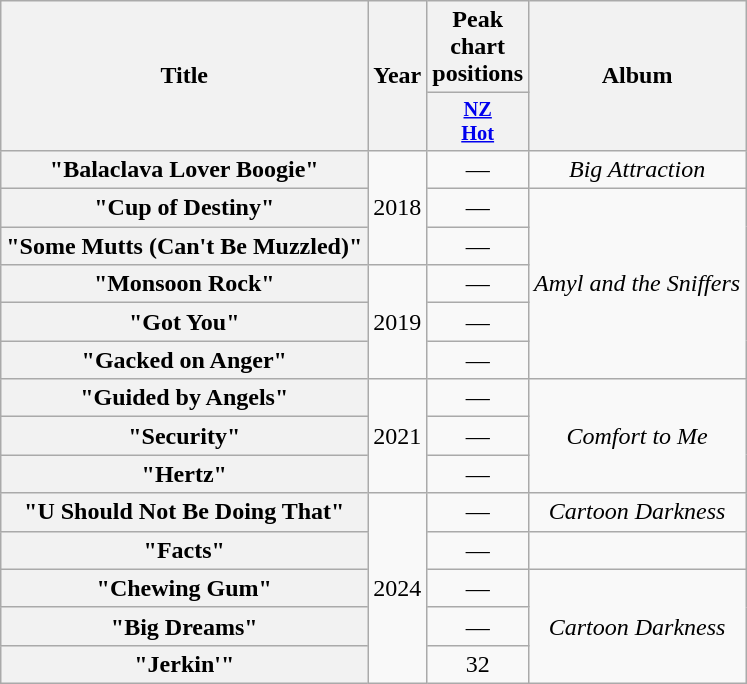<table class="wikitable plainrowheaders" style="text-align:center;">
<tr>
<th scope="col" rowspan="2">Title</th>
<th scope="col" rowspan="2">Year</th>
<th scope="col" colspan="1">Peak chart positions</th>
<th scope="col" rowspan="2">Album</th>
</tr>
<tr>
<th scope="col" style="width:2.5em; font-size:85%"><a href='#'>NZ<br>Hot</a><br></th>
</tr>
<tr>
<th scope="row">"Balaclava Lover Boogie"</th>
<td rowspan="3">2018</td>
<td>—</td>
<td><em>Big Attraction</em></td>
</tr>
<tr>
<th scope="row">"Cup of Destiny"</th>
<td>—</td>
<td rowspan="5"><em>Amyl and the Sniffers</em></td>
</tr>
<tr>
<th scope="row">"Some Mutts (Can't Be Muzzled)"</th>
<td>—</td>
</tr>
<tr>
<th scope="row">"Monsoon Rock"</th>
<td rowspan="3">2019</td>
<td>—</td>
</tr>
<tr>
<th scope="row">"Got You"</th>
<td>—</td>
</tr>
<tr>
<th scope="row">"Gacked on Anger"</th>
<td>—</td>
</tr>
<tr>
<th scope="row">"Guided by Angels"</th>
<td rowspan="3">2021</td>
<td>—</td>
<td rowspan="3"><em>Comfort to Me</em></td>
</tr>
<tr>
<th scope="row">"Security"</th>
<td>—</td>
</tr>
<tr>
<th scope="row">"Hertz"</th>
<td>—</td>
</tr>
<tr>
<th scope="row">"U Should Not Be Doing That"</th>
<td rowspan="5">2024</td>
<td>—</td>
<td><em>Cartoon Darkness</em></td>
</tr>
<tr>
<th scope="row">"Facts"</th>
<td>—</td>
<td></td>
</tr>
<tr>
<th scope="row">"Chewing Gum"</th>
<td>—</td>
<td rowspan="3"><em>Cartoon Darkness</em></td>
</tr>
<tr>
<th scope="row">"Big Dreams"</th>
<td>—</td>
</tr>
<tr>
<th scope="row">"Jerkin'"</th>
<td>32</td>
</tr>
</table>
